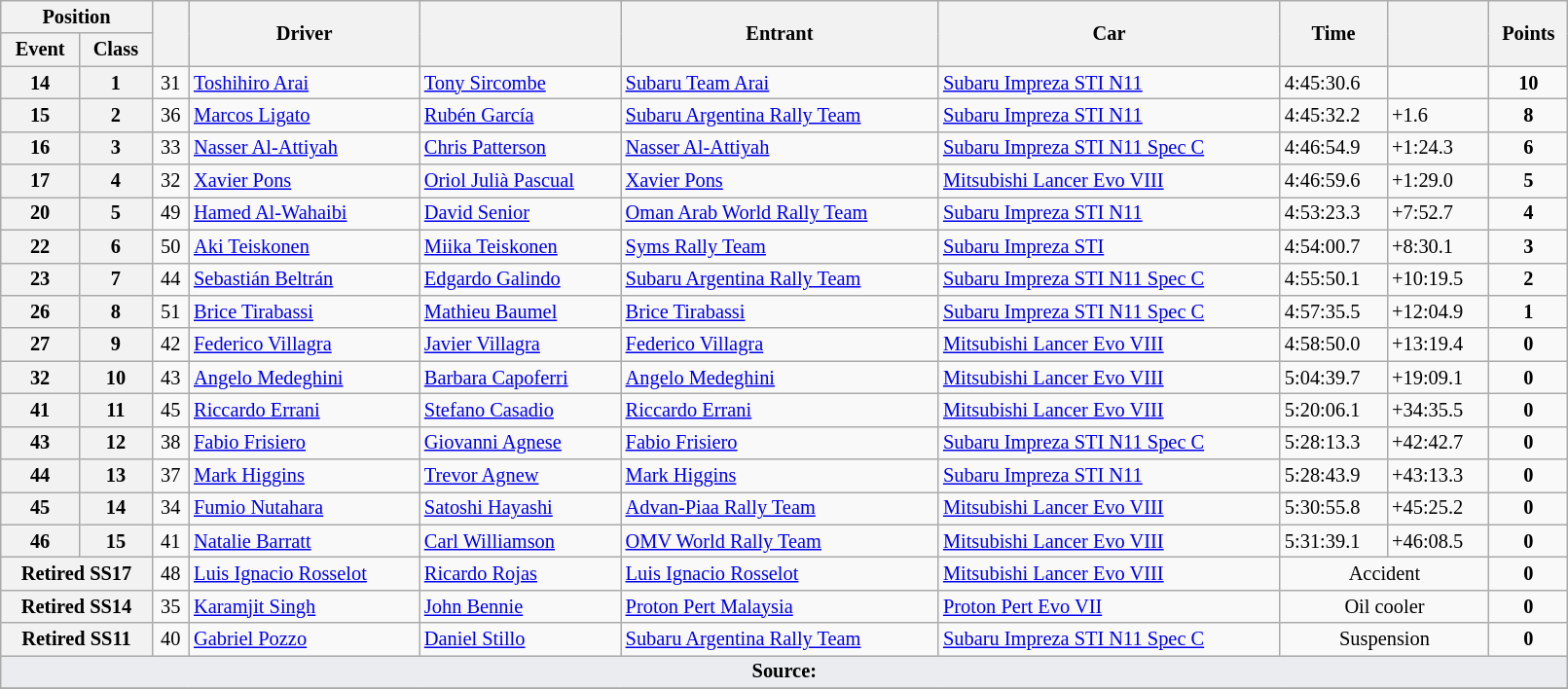<table class="wikitable" width=85% style="font-size: 85%;">
<tr>
<th colspan="2">Position</th>
<th rowspan="2"></th>
<th rowspan="2">Driver</th>
<th rowspan="2"></th>
<th rowspan="2">Entrant</th>
<th rowspan="2">Car</th>
<th rowspan="2">Time</th>
<th rowspan="2"></th>
<th rowspan="2">Points</th>
</tr>
<tr>
<th>Event</th>
<th>Class</th>
</tr>
<tr>
<th>14</th>
<th>1</th>
<td align="center">31</td>
<td> <a href='#'>Toshihiro Arai</a></td>
<td> <a href='#'>Tony Sircombe</a></td>
<td> <a href='#'>Subaru Team Arai</a></td>
<td><a href='#'>Subaru Impreza STI N11</a></td>
<td>4:45:30.6</td>
<td></td>
<td align="center"><strong>10</strong></td>
</tr>
<tr>
<th>15</th>
<th>2</th>
<td align="center">36</td>
<td> <a href='#'>Marcos Ligato</a></td>
<td> <a href='#'>Rubén García</a></td>
<td> <a href='#'>Subaru Argentina Rally Team</a></td>
<td><a href='#'>Subaru Impreza STI N11</a></td>
<td>4:45:32.2</td>
<td>+1.6</td>
<td align="center"><strong>8</strong></td>
</tr>
<tr>
<th>16</th>
<th>3</th>
<td align="center">33</td>
<td> <a href='#'>Nasser Al-Attiyah</a></td>
<td> <a href='#'>Chris Patterson</a></td>
<td> <a href='#'>Nasser Al-Attiyah</a></td>
<td><a href='#'>Subaru Impreza STI N11 Spec C</a></td>
<td>4:46:54.9</td>
<td>+1:24.3</td>
<td align="center"><strong>6</strong></td>
</tr>
<tr>
<th>17</th>
<th>4</th>
<td align="center">32</td>
<td> <a href='#'>Xavier Pons</a></td>
<td> <a href='#'>Oriol Julià Pascual</a></td>
<td> <a href='#'>Xavier Pons</a></td>
<td><a href='#'>Mitsubishi Lancer Evo VIII</a></td>
<td>4:46:59.6</td>
<td>+1:29.0</td>
<td align="center"><strong>5</strong></td>
</tr>
<tr>
<th>20</th>
<th>5</th>
<td align="center">49</td>
<td> <a href='#'>Hamed Al-Wahaibi</a></td>
<td> <a href='#'>David Senior</a></td>
<td> <a href='#'>Oman Arab World Rally Team</a></td>
<td><a href='#'>Subaru Impreza STI N11</a></td>
<td>4:53:23.3</td>
<td>+7:52.7</td>
<td align="center"><strong>4</strong></td>
</tr>
<tr>
<th>22</th>
<th>6</th>
<td align="center">50</td>
<td> <a href='#'>Aki Teiskonen</a></td>
<td> <a href='#'>Miika Teiskonen</a></td>
<td> <a href='#'>Syms Rally Team</a></td>
<td><a href='#'>Subaru Impreza STI</a></td>
<td>4:54:00.7</td>
<td>+8:30.1</td>
<td align="center"><strong>3</strong></td>
</tr>
<tr>
<th>23</th>
<th>7</th>
<td align="center">44</td>
<td> <a href='#'>Sebastián Beltrán</a></td>
<td> <a href='#'>Edgardo Galindo</a></td>
<td> <a href='#'>Subaru Argentina Rally Team</a></td>
<td><a href='#'>Subaru Impreza STI N11 Spec C</a></td>
<td>4:55:50.1</td>
<td>+10:19.5</td>
<td align="center"><strong>2</strong></td>
</tr>
<tr>
<th>26</th>
<th>8</th>
<td align="center">51</td>
<td> <a href='#'>Brice Tirabassi</a></td>
<td> <a href='#'>Mathieu Baumel</a></td>
<td> <a href='#'>Brice Tirabassi</a></td>
<td><a href='#'>Subaru Impreza STI N11 Spec C</a></td>
<td>4:57:35.5</td>
<td>+12:04.9</td>
<td align="center"><strong>1</strong></td>
</tr>
<tr>
<th>27</th>
<th>9</th>
<td align="center">42</td>
<td> <a href='#'>Federico Villagra</a></td>
<td> <a href='#'>Javier Villagra</a></td>
<td> <a href='#'>Federico Villagra</a></td>
<td><a href='#'>Mitsubishi Lancer Evo VIII</a></td>
<td>4:58:50.0</td>
<td>+13:19.4</td>
<td align="center"><strong>0</strong></td>
</tr>
<tr>
<th>32</th>
<th>10</th>
<td align="center">43</td>
<td> <a href='#'>Angelo Medeghini</a></td>
<td> <a href='#'>Barbara Capoferri</a></td>
<td> <a href='#'>Angelo Medeghini</a></td>
<td><a href='#'>Mitsubishi Lancer Evo VIII</a></td>
<td>5:04:39.7</td>
<td>+19:09.1</td>
<td align="center"><strong>0</strong></td>
</tr>
<tr>
<th>41</th>
<th>11</th>
<td align="center">45</td>
<td> <a href='#'>Riccardo Errani</a></td>
<td> <a href='#'>Stefano Casadio</a></td>
<td> <a href='#'>Riccardo Errani</a></td>
<td><a href='#'>Mitsubishi Lancer Evo VIII</a></td>
<td>5:20:06.1</td>
<td>+34:35.5</td>
<td align="center"><strong>0</strong></td>
</tr>
<tr>
<th>43</th>
<th>12</th>
<td align="center">38</td>
<td> <a href='#'>Fabio Frisiero</a></td>
<td> <a href='#'>Giovanni Agnese</a></td>
<td> <a href='#'>Fabio Frisiero</a></td>
<td><a href='#'>Subaru Impreza STI N11 Spec C</a></td>
<td>5:28:13.3</td>
<td>+42:42.7</td>
<td align="center"><strong>0</strong></td>
</tr>
<tr>
<th>44</th>
<th>13</th>
<td align="center">37</td>
<td> <a href='#'>Mark Higgins</a></td>
<td> <a href='#'>Trevor Agnew</a></td>
<td> <a href='#'>Mark Higgins</a></td>
<td><a href='#'>Subaru Impreza STI N11</a></td>
<td>5:28:43.9</td>
<td>+43:13.3</td>
<td align="center"><strong>0</strong></td>
</tr>
<tr>
<th>45</th>
<th>14</th>
<td align="center">34</td>
<td> <a href='#'>Fumio Nutahara</a></td>
<td> <a href='#'>Satoshi Hayashi</a></td>
<td> <a href='#'>Advan-Piaa Rally Team</a></td>
<td><a href='#'>Mitsubishi Lancer Evo VIII</a></td>
<td>5:30:55.8</td>
<td>+45:25.2</td>
<td align="center"><strong>0</strong></td>
</tr>
<tr>
<th>46</th>
<th>15</th>
<td align="center">41</td>
<td> <a href='#'>Natalie Barratt</a></td>
<td> <a href='#'>Carl Williamson</a></td>
<td> <a href='#'>OMV World Rally Team</a></td>
<td><a href='#'>Mitsubishi Lancer Evo VIII</a></td>
<td>5:31:39.1</td>
<td>+46:08.5</td>
<td align="center"><strong>0</strong></td>
</tr>
<tr>
<th colspan="2">Retired SS17</th>
<td align="center">48</td>
<td> <a href='#'>Luis Ignacio Rosselot</a></td>
<td> <a href='#'>Ricardo Rojas</a></td>
<td> <a href='#'>Luis Ignacio Rosselot</a></td>
<td><a href='#'>Mitsubishi Lancer Evo VIII</a></td>
<td align="center" colspan="2">Accident</td>
<td align="center"><strong>0</strong></td>
</tr>
<tr>
<th colspan="2">Retired SS14</th>
<td align="center">35</td>
<td> <a href='#'>Karamjit Singh</a></td>
<td> <a href='#'>John Bennie</a></td>
<td> <a href='#'>Proton Pert Malaysia</a></td>
<td><a href='#'>Proton Pert Evo VII</a></td>
<td align="center" colspan="2">Oil cooler</td>
<td align="center"><strong>0</strong></td>
</tr>
<tr>
<th colspan="2">Retired SS11</th>
<td align="center">40</td>
<td> <a href='#'>Gabriel Pozzo</a></td>
<td> <a href='#'>Daniel Stillo</a></td>
<td> <a href='#'>Subaru Argentina Rally Team</a></td>
<td><a href='#'>Subaru Impreza STI N11 Spec C</a></td>
<td align="center" colspan="2">Suspension</td>
<td align="center"><strong>0</strong></td>
</tr>
<tr>
<td style="background-color:#EAECF0; text-align:center" colspan="10"><strong>Source:</strong></td>
</tr>
<tr>
</tr>
</table>
